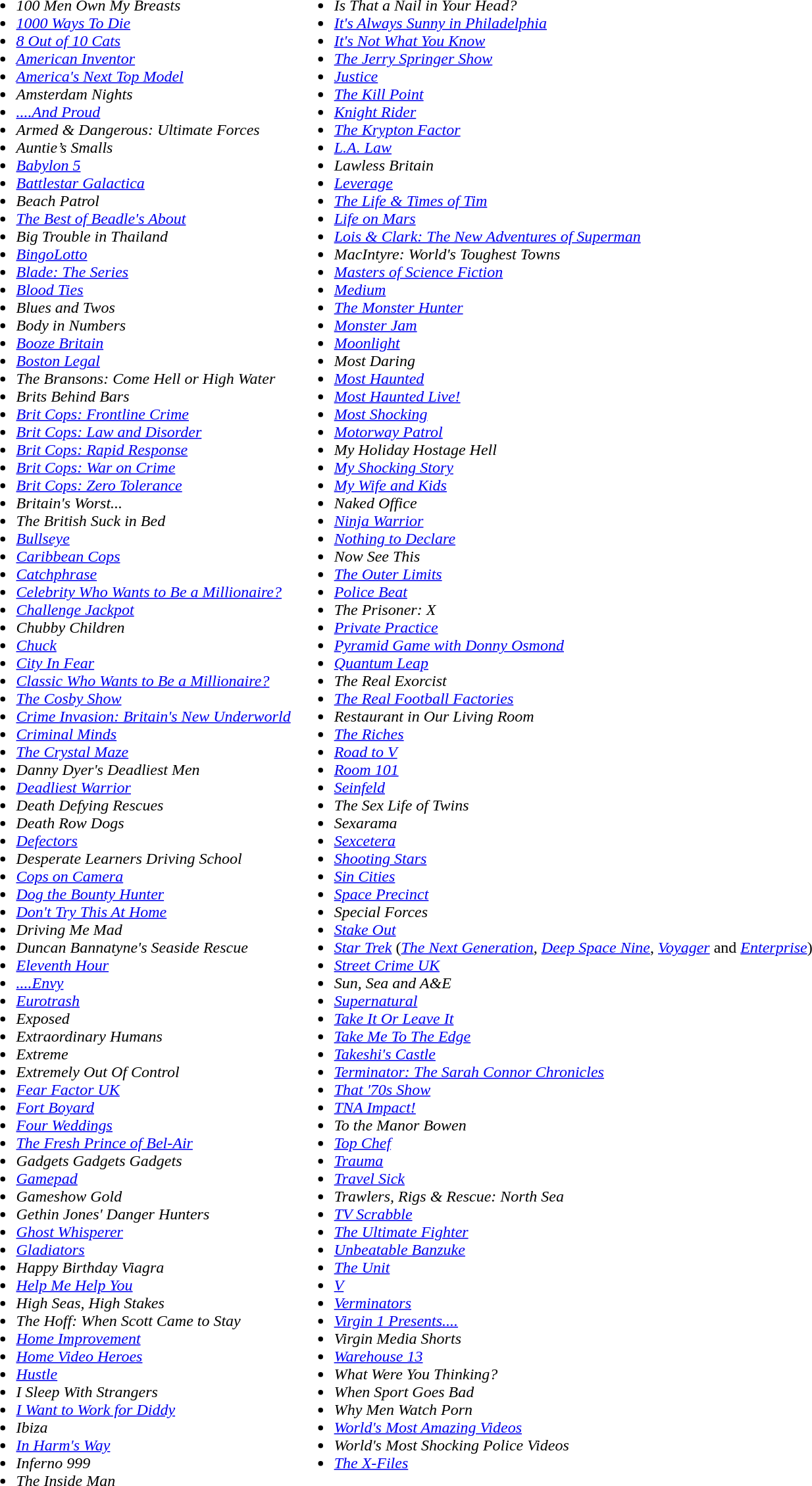<table border="0">
<tr>
<td valign="top"><br><ul><li><em>100 Men Own My Breasts</em></li><li><em><a href='#'>1000 Ways To Die</a></em></li><li><em><a href='#'>8 Out of 10 Cats</a></em></li><li><em><a href='#'>American Inventor</a></em></li><li><em><a href='#'>America's Next Top Model</a></em></li><li><em>Amsterdam Nights</em></li><li><em><a href='#'>....And Proud</a></em></li><li><em>Armed & Dangerous: Ultimate Forces</em></li><li><em>Auntie’s Smalls</em></li><li><em><a href='#'>Babylon 5</a></em></li><li><em><a href='#'>Battlestar Galactica</a></em></li><li><em>Beach Patrol</em></li><li><em><a href='#'>The Best of Beadle's About</a></em></li><li><em>Big Trouble in Thailand</em></li><li><em><a href='#'>BingoLotto</a></em></li><li><em><a href='#'>Blade: The Series</a></em></li><li><em><a href='#'>Blood Ties</a></em></li><li><em>Blues and Twos</em></li><li><em>Body in Numbers</em></li><li><em><a href='#'>Booze Britain</a></em></li><li><em><a href='#'>Boston Legal</a></em></li><li><em>The Bransons: Come Hell or High Water</em></li><li><em>Brits Behind Bars</em></li><li><em><a href='#'>Brit Cops: Frontline Crime</a></em></li><li><em><a href='#'>Brit Cops: Law and Disorder</a></em></li><li><em><a href='#'>Brit Cops: Rapid Response</a></em></li><li><em><a href='#'>Brit Cops: War on Crime</a></em></li><li><em><a href='#'>Brit Cops: Zero Tolerance</a></em></li><li><em>Britain's Worst...</em></li><li><em>The British Suck in Bed </em></li><li><em><a href='#'>Bullseye</a></em></li><li><em><a href='#'>Caribbean Cops</a></em></li><li><em><a href='#'>Catchphrase</a></em></li><li><em><a href='#'>Celebrity Who Wants to Be a Millionaire?</a></em></li><li><em><a href='#'>Challenge Jackpot</a></em></li><li><em>Chubby Children</em></li><li><em><a href='#'>Chuck</a></em></li><li><em><a href='#'>City In Fear</a></em></li><li><em><a href='#'>Classic Who Wants to Be a Millionaire?</a></em></li><li><em><a href='#'>The Cosby Show</a></em></li><li><em><a href='#'>Crime Invasion: Britain's New Underworld</a></em></li><li><em><a href='#'>Criminal Minds</a></em></li><li><em><a href='#'>The Crystal Maze</a></em></li><li><em>Danny Dyer's Deadliest Men</em></li><li><em><a href='#'>Deadliest Warrior</a></em></li><li><em>Death Defying Rescues</em></li><li><em>Death Row Dogs</em></li><li><em><a href='#'>Defectors</a></em></li><li><em>Desperate Learners Driving School</em></li><li><em><a href='#'>Cops on Camera</a></em></li><li><em><a href='#'>Dog the Bounty Hunter</a></em></li><li><em><a href='#'>Don't Try This At Home</a></em></li><li><em>Driving Me Mad</em></li><li><em>Duncan Bannatyne's Seaside Rescue</em></li><li><em><a href='#'>Eleventh Hour</a></em></li><li><em><a href='#'>....Envy</a></em></li><li><em><a href='#'>Eurotrash</a></em></li><li><em>Exposed</em></li><li><em>Extraordinary Humans</em></li><li><em>Extreme</em></li><li><em>Extremely Out Of Control</em></li><li><em><a href='#'>Fear Factor UK</a></em></li><li><em><a href='#'>Fort Boyard</a></em></li><li><em><a href='#'>Four Weddings</a></em></li><li><em><a href='#'>The Fresh Prince of Bel-Air</a></em></li><li><em>Gadgets Gadgets Gadgets</em></li><li><em><a href='#'>Gamepad</a></em></li><li><em>Gameshow Gold</em></li><li><em>Gethin Jones' Danger Hunters</em></li><li><em><a href='#'>Ghost Whisperer</a></em></li><li><em><a href='#'>Gladiators</a></em></li><li><em>Happy Birthday Viagra</em></li><li><em><a href='#'>Help Me Help You</a></em></li><li><em>High Seas, High Stakes</em></li><li><em>The Hoff: When Scott Came to Stay</em></li><li><em><a href='#'>Home Improvement</a></em></li><li><em><a href='#'>Home Video Heroes</a></em></li><li><em><a href='#'>Hustle</a></em></li><li><em>I Sleep With Strangers</em></li><li><em><a href='#'>I Want to Work for Diddy</a></em></li><li><em>Ibiza</em></li><li><em><a href='#'>In Harm's Way</a></em></li><li><em>Inferno 999</em></li><li><em>The Inside Man</em></li></ul></td>
<td valign="top"><br><ul><li><em>Is That a Nail in Your Head?</em></li><li><em><a href='#'>It's Always Sunny in Philadelphia</a></em></li><li><em><a href='#'>It's Not What You Know</a></em></li><li><em><a href='#'>The Jerry Springer Show</a></em></li><li><em><a href='#'>Justice</a></em></li><li><em><a href='#'>The Kill Point</a></em></li><li><em><a href='#'>Knight Rider</a></em></li><li><em><a href='#'>The Krypton Factor</a></em></li><li><em><a href='#'>L.A. Law</a></em></li><li><em>Lawless Britain</em></li><li><em><a href='#'>Leverage</a></em></li><li><em><a href='#'>The Life & Times of Tim</a></em></li><li><em><a href='#'>Life on Mars</a></em></li><li><em><a href='#'>Lois & Clark: The New Adventures of Superman</a></em></li><li><em>MacIntyre: World's Toughest Towns</em></li><li><em><a href='#'>Masters of Science Fiction</a></em></li><li><em><a href='#'>Medium</a></em></li><li><em><a href='#'>The Monster Hunter</a></em></li><li><em><a href='#'>Monster Jam</a></em></li><li><em><a href='#'>Moonlight</a></em></li><li><em>Most Daring</em></li><li><em><a href='#'>Most Haunted</a></em></li><li><em><a href='#'>Most Haunted Live!</a></em></li><li><em><a href='#'>Most Shocking</a></em></li><li><em><a href='#'>Motorway Patrol</a></em></li><li><em>My Holiday Hostage Hell</em></li><li><em><a href='#'>My Shocking Story</a></em></li><li><em><a href='#'>My Wife and Kids</a></em></li><li><em>Naked Office</em></li><li><em><a href='#'>Ninja Warrior</a></em></li><li><em><a href='#'>Nothing to Declare</a></em></li><li><em>Now See This</em></li><li><em><a href='#'>The Outer Limits</a></em></li><li><em><a href='#'>Police Beat</a></em></li><li><em>The Prisoner: X</em></li><li><em><a href='#'>Private Practice</a></em></li><li><em><a href='#'>Pyramid Game with Donny Osmond</a></em></li><li><em><a href='#'>Quantum Leap</a></em></li><li><em>The Real Exorcist</em></li><li><em><a href='#'>The Real Football Factories</a></em></li><li><em>Restaurant in Our Living Room</em></li><li><em><a href='#'>The Riches</a></em></li><li><em><a href='#'>Road to V</a></em></li><li><em><a href='#'>Room 101</a></em></li><li><em><a href='#'>Seinfeld</a></em></li><li><em>The Sex Life of Twins</em></li><li><em>Sexarama</em></li><li><em><a href='#'>Sexcetera</a></em></li><li><em><a href='#'>Shooting Stars</a></em></li><li><em><a href='#'>Sin Cities</a></em></li><li><em><a href='#'>Space Precinct</a></em></li><li><em>Special Forces</em></li><li><em><a href='#'> Stake Out</a></em></li><li><em><a href='#'>Star Trek</a></em> (<em><a href='#'>The Next Generation</a></em>, <em><a href='#'>Deep Space Nine</a></em>, <em><a href='#'>Voyager</a></em> and <em><a href='#'>Enterprise</a></em>)</li><li><em><a href='#'>Street Crime UK</a></em></li><li><em>Sun, Sea and A&E</em></li><li><em><a href='#'>Supernatural</a></em></li><li><em><a href='#'>Take It Or Leave It</a></em></li><li><em><a href='#'>Take Me To The Edge</a></em></li><li><em><a href='#'>Takeshi's Castle</a></em></li><li><em><a href='#'>Terminator: The Sarah Connor Chronicles</a></em></li><li><em><a href='#'>That '70s Show</a></em></li><li><em><a href='#'>TNA Impact!</a></em></li><li><em>To the Manor Bowen</em></li><li><em><a href='#'>Top Chef</a></em></li><li><em><a href='#'>Trauma</a></em></li><li><em><a href='#'>Travel Sick</a></em></li><li><em>Trawlers, Rigs & Rescue: North Sea</em></li><li><em><a href='#'>TV Scrabble</a></em></li><li><em><a href='#'>The Ultimate Fighter</a></em></li><li><em><a href='#'>Unbeatable Banzuke</a></em></li><li><em><a href='#'>The Unit</a></em></li><li><em><a href='#'>V</a></em></li><li><em><a href='#'>Verminators</a></em></li><li><em><a href='#'>Virgin 1 Presents....</a></em></li><li><em>Virgin Media Shorts</em></li><li><em><a href='#'>Warehouse 13</a></em></li><li><em>What Were You Thinking?</em></li><li><em>When Sport Goes Bad</em></li><li><em>Why Men Watch Porn</em></li><li><em><a href='#'>World's Most Amazing Videos</a></em></li><li><em>World's Most Shocking Police Videos</em></li><li><em><a href='#'>The X-Files</a></em></li></ul></td>
</tr>
</table>
